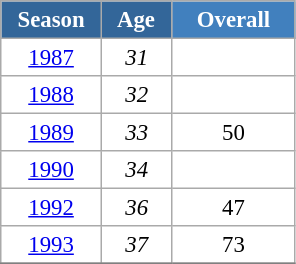<table class="wikitable" style="font-size:95%; text-align:center; border:grey solid 1px; border-collapse:collapse; background:#ffffff;">
<tr>
<th style="background-color:#369; color:white; width:60px;"> Season </th>
<th style="background-color:#369; color:white; width:40px;"> Age </th>
<th style="background-color:#4180be; color:white; width:75px;">Overall</th>
</tr>
<tr>
<td><a href='#'>1987</a></td>
<td><em>31</em></td>
<td></td>
</tr>
<tr>
<td><a href='#'>1988</a></td>
<td><em>32</em></td>
<td></td>
</tr>
<tr>
<td><a href='#'>1989</a></td>
<td><em>33</em></td>
<td>50</td>
</tr>
<tr>
<td><a href='#'>1990</a></td>
<td><em>34</em></td>
<td></td>
</tr>
<tr>
<td><a href='#'>1992</a></td>
<td><em>36</em></td>
<td>47</td>
</tr>
<tr>
<td><a href='#'>1993</a></td>
<td><em>37</em></td>
<td>73</td>
</tr>
<tr>
</tr>
</table>
